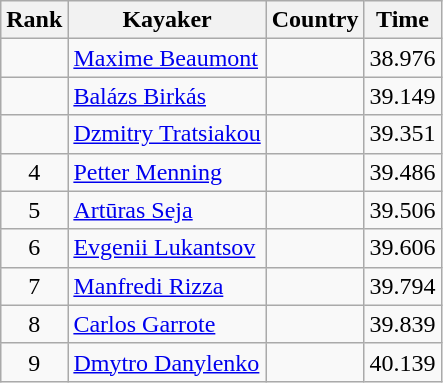<table class="wikitable" style="text-align:center">
<tr>
<th>Rank</th>
<th>Kayaker</th>
<th>Country</th>
<th>Time</th>
</tr>
<tr>
<td></td>
<td align=left><a href='#'>Maxime Beaumont</a></td>
<td align=left></td>
<td>38.976</td>
</tr>
<tr>
<td></td>
<td align=left><a href='#'>Balázs Birkás</a></td>
<td align=left></td>
<td>39.149</td>
</tr>
<tr>
<td></td>
<td align=left><a href='#'>Dzmitry Tratsiakou</a></td>
<td align=left></td>
<td>39.351</td>
</tr>
<tr>
<td>4</td>
<td align=left><a href='#'>Petter Menning</a></td>
<td align=left></td>
<td>39.486</td>
</tr>
<tr>
<td>5</td>
<td align=left><a href='#'>Artūras Seja</a></td>
<td align=left></td>
<td>39.506</td>
</tr>
<tr>
<td>6</td>
<td align=left><a href='#'>Evgenii Lukantsov</a></td>
<td align=left></td>
<td>39.606</td>
</tr>
<tr>
<td>7</td>
<td align=left><a href='#'>Manfredi Rizza</a></td>
<td align=left></td>
<td>39.794</td>
</tr>
<tr>
<td>8</td>
<td align=left><a href='#'>Carlos Garrote</a></td>
<td align=left></td>
<td>39.839</td>
</tr>
<tr>
<td>9</td>
<td align=left><a href='#'>Dmytro Danylenko</a></td>
<td align=left></td>
<td>40.139</td>
</tr>
</table>
